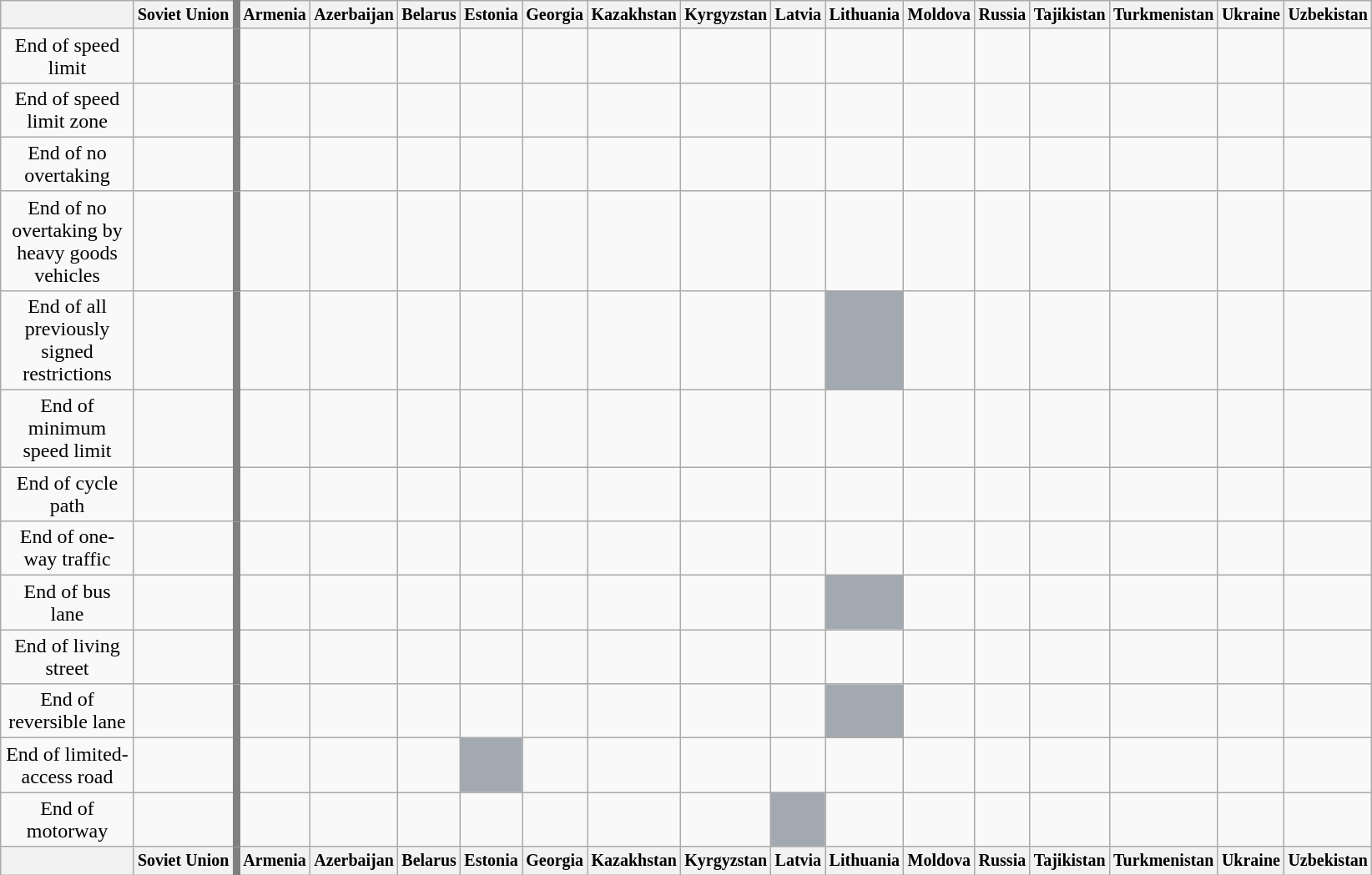<table class="wikitable" style="text-align:center;">
<tr style="font-size:smaller;">
<th width="100"></th>
<th style="border-right: solid 6px grey;">Soviet Union</th>
<th>Armenia</th>
<th>Azerbaijan</th>
<th>Belarus</th>
<th>Estonia</th>
<th>Georgia</th>
<th>Kazakhstan</th>
<th>Kyrgyzstan</th>
<th>Latvia</th>
<th>Lithuania</th>
<th>Moldova</th>
<th>Russia</th>
<th>Tajikistan</th>
<th>Turkmenistan</th>
<th>Ukraine</th>
<th>Uzbekistan</th>
</tr>
<tr>
<td>End of speed limit</td>
<td style="border-right: solid 6px grey;"></td>
<td></td>
<td></td>
<td></td>
<td></td>
<td></td>
<td></td>
<td></td>
<td></td>
<td></td>
<td></td>
<td></td>
<td></td>
<td></td>
<td></td>
<td></td>
</tr>
<tr>
<td>End of speed limit zone</td>
<td style="border-right: solid 6px grey;"></td>
<td></td>
<td></td>
<td></td>
<td></td>
<td></td>
<td></td>
<td></td>
<td></td>
<td></td>
<td></td>
<td></td>
<td></td>
<td></td>
<td></td>
<td></td>
</tr>
<tr>
<td>End of no overtaking</td>
<td style="border-right: solid 6px grey;"></td>
<td></td>
<td></td>
<td></td>
<td></td>
<td></td>
<td></td>
<td></td>
<td></td>
<td></td>
<td></td>
<td></td>
<td></td>
<td></td>
<td></td>
<td></td>
</tr>
<tr>
<td>End of no overtaking by heavy goods vehicles</td>
<td style="border-right: solid 6px grey;"></td>
<td></td>
<td></td>
<td></td>
<td></td>
<td></td>
<td></td>
<td></td>
<td></td>
<td></td>
<td></td>
<td></td>
<td></td>
<td></td>
<td></td>
<td></td>
</tr>
<tr>
<td>End of all previously signed restrictions</td>
<td style="border-right: solid 6px grey;"></td>
<td></td>
<td></td>
<td></td>
<td></td>
<td></td>
<td></td>
<td></td>
<td></td>
<td style="background: #a2a9b1;"></td>
<td></td>
<td></td>
<td></td>
<td></td>
<td></td>
<td></td>
</tr>
<tr>
<td>End of minimum speed limit</td>
<td style="border-right: solid 6px grey;"></td>
<td></td>
<td></td>
<td></td>
<td></td>
<td></td>
<td></td>
<td></td>
<td></td>
<td></td>
<td></td>
<td></td>
<td></td>
<td></td>
<td></td>
<td></td>
</tr>
<tr>
<td>End of cycle path</td>
<td style="border-right: solid 6px grey;"></td>
<td></td>
<td></td>
<td></td>
<td></td>
<td></td>
<td></td>
<td></td>
<td></td>
<td></td>
<td></td>
<td></td>
<td></td>
<td></td>
<td></td>
<td></td>
</tr>
<tr>
<td>End of one-way traffic</td>
<td style="border-right: solid 6px grey;"></td>
<td></td>
<td></td>
<td></td>
<td></td>
<td></td>
<td></td>
<td></td>
<td></td>
<td></td>
<td></td>
<td></td>
<td></td>
<td></td>
<td></td>
<td></td>
</tr>
<tr>
<td>End of bus lane</td>
<td style="border-right: solid 6px grey;"></td>
<td></td>
<td></td>
<td></td>
<td></td>
<td></td>
<td></td>
<td></td>
<td></td>
<td style="background: #a2a9b1;"></td>
<td></td>
<td></td>
<td></td>
<td></td>
<td></td>
<td></td>
</tr>
<tr>
<td>End of living street</td>
<td style="border-right: solid 6px grey;"></td>
<td></td>
<td></td>
<td></td>
<td></td>
<td></td>
<td></td>
<td></td>
<td></td>
<td></td>
<td></td>
<td></td>
<td></td>
<td></td>
<td></td>
<td></td>
</tr>
<tr>
<td>End of reversible lane</td>
<td style="border-right: solid 6px grey;"></td>
<td></td>
<td></td>
<td></td>
<td></td>
<td></td>
<td></td>
<td></td>
<td></td>
<td style="background: #a2a9b1;"></td>
<td></td>
<td></td>
<td></td>
<td></td>
<td></td>
<td></td>
</tr>
<tr>
<td>End of limited-access road</td>
<td style="border-right: solid 6px grey;"></td>
<td></td>
<td></td>
<td></td>
<td style="background: #a2a9b1;"></td>
<td></td>
<td></td>
<td></td>
<td></td>
<td></td>
<td></td>
<td></td>
<td></td>
<td></td>
<td></td>
<td></td>
</tr>
<tr>
<td>End of motorway</td>
<td style="border-right: solid 6px grey;"></td>
<td></td>
<td></td>
<td></td>
<td></td>
<td></td>
<td></td>
<td></td>
<td style="background: #a2a9b1;"></td>
<td></td>
<td></td>
<td></td>
<td></td>
<td></td>
<td></td>
<td></td>
</tr>
<tr style="font-size:smaller;">
<th width="100"></th>
<th style="border-right: solid 6px grey;">Soviet Union</th>
<th>Armenia</th>
<th>Azerbaijan</th>
<th>Belarus</th>
<th>Estonia</th>
<th>Georgia</th>
<th>Kazakhstan</th>
<th>Kyrgyzstan</th>
<th>Latvia</th>
<th>Lithuania</th>
<th>Moldova</th>
<th>Russia</th>
<th>Tajikistan</th>
<th>Turkmenistan</th>
<th>Ukraine</th>
<th>Uzbekistan</th>
</tr>
</table>
